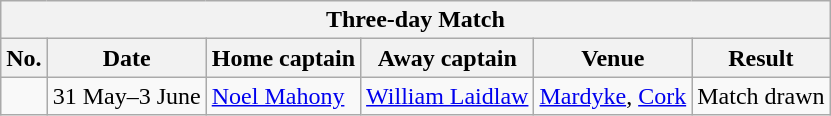<table class="wikitable">
<tr>
<th colspan="9">Three-day Match</th>
</tr>
<tr>
<th>No.</th>
<th>Date</th>
<th>Home captain</th>
<th>Away captain</th>
<th>Venue</th>
<th>Result</th>
</tr>
<tr>
<td></td>
<td>31 May–3 June</td>
<td><a href='#'>Noel Mahony</a></td>
<td><a href='#'>William Laidlaw</a></td>
<td><a href='#'>Mardyke</a>, <a href='#'>Cork</a></td>
<td>Match drawn</td>
</tr>
</table>
